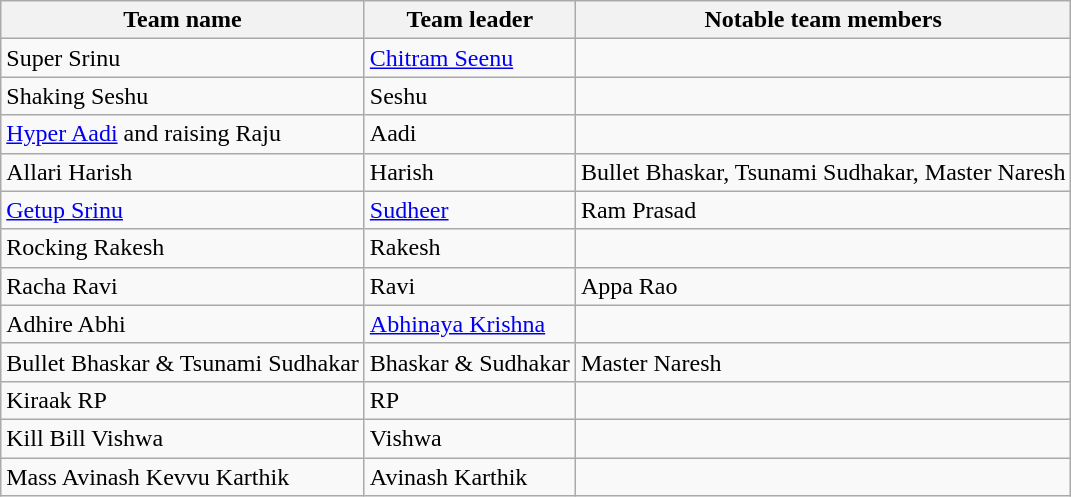<table class="wikitable">
<tr>
<th>Team name</th>
<th>Team leader</th>
<th>Notable team members</th>
</tr>
<tr>
<td>Super Srinu</td>
<td><a href='#'>Chitram Seenu</a></td>
<td></td>
</tr>
<tr>
<td>Shaking Seshu</td>
<td>Seshu</td>
<td></td>
</tr>
<tr>
<td><a href='#'>Hyper Aadi</a> and raising Raju</td>
<td>Aadi</td>
<td></td>
</tr>
<tr>
<td>Allari Harish</td>
<td>Harish</td>
<td>Bullet Bhaskar, Tsunami Sudhakar, Master Naresh</td>
</tr>
<tr>
<td><a href='#'>Getup Srinu</a></td>
<td><a href='#'>Sudheer</a></td>
<td>Ram Prasad</td>
</tr>
<tr>
<td>Rocking Rakesh</td>
<td>Rakesh</td>
<td></td>
</tr>
<tr>
<td>Racha Ravi</td>
<td>Ravi</td>
<td>Appa Rao</td>
</tr>
<tr>
<td>Adhire Abhi</td>
<td><a href='#'>Abhinaya Krishna</a></td>
<td></td>
</tr>
<tr>
<td>Bullet Bhaskar & Tsunami Sudhakar</td>
<td>Bhaskar & Sudhakar</td>
<td>Master Naresh</td>
</tr>
<tr>
<td>Kiraak RP</td>
<td>RP</td>
<td></td>
</tr>
<tr>
<td>Kill Bill Vishwa</td>
<td>Vishwa</td>
<td></td>
</tr>
<tr>
<td>Mass Avinash Kevvu Karthik</td>
<td>Avinash Karthik</td>
<td></td>
</tr>
</table>
